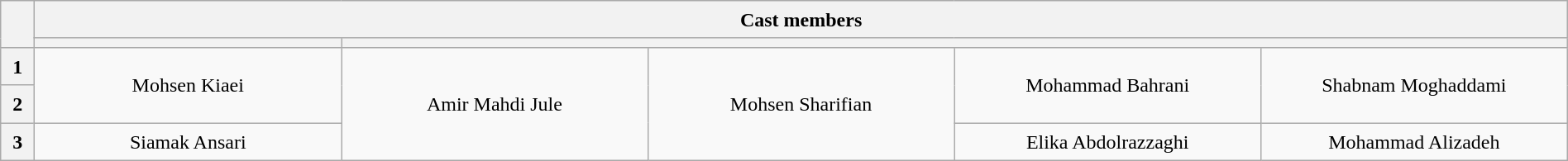<table class="wikitable plainrowheaders" style="width:100%; text-align:center; line-height:23px;">
<tr>
<th rowspan=2 width=1%></th>
<th colspan=5>Cast members </th>
</tr>
<tr>
<th></th>
<th colspan=4></th>
</tr>
<tr>
<th>1</th>
<td rowspan=2 width=10%>Mohsen Kiaei</td>
<td rowspan=3 width=10%>Amir Mahdi Jule</td>
<td rowspan=3 width=10%>Mohsen Sharifian</td>
<td rowspan=2 width=10%>Mohammad Bahrani</td>
<td rowspan=2 width=10%>Shabnam Moghaddami</td>
</tr>
<tr>
<th>2</th>
</tr>
<tr>
<th>3</th>
<td>Siamak Ansari</td>
<td>Elika Abdolrazzaghi</td>
<td>Mohammad Alizadeh</td>
</tr>
</table>
